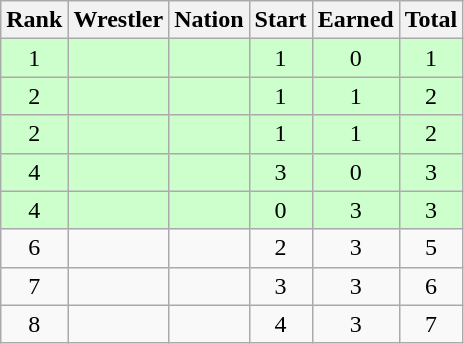<table class="wikitable sortable" style="text-align:center;">
<tr>
<th>Rank</th>
<th>Wrestler</th>
<th>Nation</th>
<th>Start</th>
<th>Earned</th>
<th>Total</th>
</tr>
<tr style="background:#cfc;">
<td>1</td>
<td align=left></td>
<td align=left></td>
<td>1</td>
<td>0</td>
<td>1</td>
</tr>
<tr style="background:#cfc;">
<td>2</td>
<td align=left></td>
<td align=left></td>
<td>1</td>
<td>1</td>
<td>2</td>
</tr>
<tr style="background:#cfc;">
<td>2</td>
<td align=left></td>
<td align=left></td>
<td>1</td>
<td>1</td>
<td>2</td>
</tr>
<tr style="background:#cfc;">
<td>4</td>
<td align=left></td>
<td align=left></td>
<td>3</td>
<td>0</td>
<td>3</td>
</tr>
<tr style="background:#cfc;">
<td>4</td>
<td align=left></td>
<td align=left></td>
<td>0</td>
<td>3</td>
<td>3</td>
</tr>
<tr>
<td>6</td>
<td align=left></td>
<td align=left></td>
<td>2</td>
<td>3</td>
<td>5</td>
</tr>
<tr>
<td>7</td>
<td align=left></td>
<td align=left></td>
<td>3</td>
<td>3</td>
<td>6</td>
</tr>
<tr>
<td>8</td>
<td align=left></td>
<td align=left></td>
<td>4</td>
<td>3</td>
<td>7</td>
</tr>
</table>
